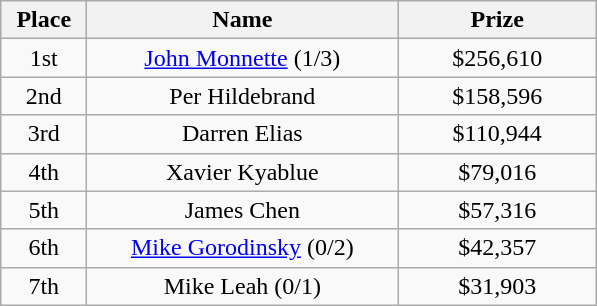<table class="wikitable">
<tr>
<th width="50">Place</th>
<th width="200">Name</th>
<th width="125">Prize</th>
</tr>
<tr>
<td align = "center">1st</td>
<td align = "center"><a href='#'>John Monnette</a> (1/3)</td>
<td align = "center">$256,610</td>
</tr>
<tr>
<td align = "center">2nd</td>
<td align = "center">Per Hildebrand</td>
<td align = "center">$158,596</td>
</tr>
<tr>
<td align = "center">3rd</td>
<td align = "center">Darren Elias</td>
<td align = "center">$110,944</td>
</tr>
<tr>
<td align = "center">4th</td>
<td align = "center">Xavier Kyablue</td>
<td align = "center">$79,016</td>
</tr>
<tr>
<td align = "center">5th</td>
<td align = "center">James Chen</td>
<td align = "center">$57,316</td>
</tr>
<tr>
<td align = "center">6th</td>
<td align = "center"><a href='#'>Mike Gorodinsky</a> (0/2)</td>
<td align = "center">$42,357</td>
</tr>
<tr>
<td align = "center">7th</td>
<td align = "center">Mike Leah (0/1)</td>
<td align = "center">$31,903</td>
</tr>
</table>
